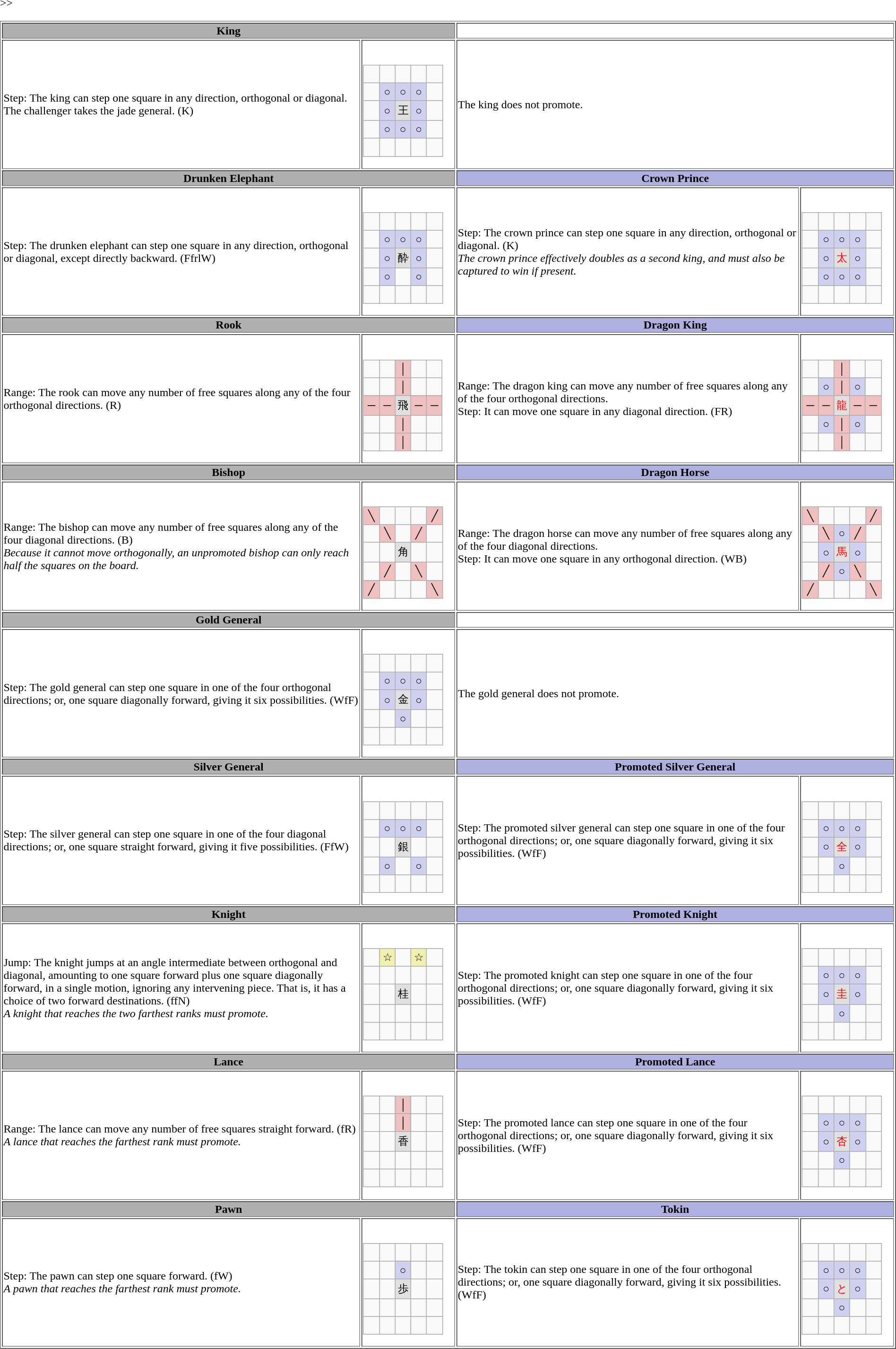<table border="1" width="100%" style="margin: 1em auto;" <<- If the table is too wide for you, changing this one value will not adversely affect its appearance. e.g. width="80%"->>>
<tr>
<th colspan="2" style="background:#B0B0B0;" width="50%">King</th>
<th colspan=2></th>
</tr>
<tr>
<td>Step: The king can step one square in any direction, orthogonal or diagonal. The challenger takes the jade general. (K)</td>
<td><br><table border="1" class="wikitable" style="width:107px; font-size:95%">
<tr align=center>
<td width="20"> </td>
<td width="20"> </td>
<td width="20"> </td>
<td width="20"> </td>
<td width="20"> </td>
</tr>
<tr align=center>
<td> </td>
<td style="background:#D0D0F0;">○</td>
<td style="background:#D0D0F0;">○</td>
<td style="background:#D0D0F0;">○</td>
<td> </td>
</tr>
<tr align=center>
<td> </td>
<td style="background:#D0D0F0;">○</td>
<td style="background:#E0E0E0;">王</td>
<td style="background:#D0D0F0;">○</td>
<td> </td>
</tr>
<tr align=center>
<td> </td>
<td style="background:#D0D0F0;">○</td>
<td style="background:#D0D0F0;">○</td>
<td style="background:#D0D0F0;">○</td>
<td> </td>
</tr>
<tr align=center>
<td> </td>
<td> </td>
<td> </td>
<td> </td>
<td> </td>
</tr>
</table>
</td>
<td colspan=2>The king does not promote.</td>
</tr>
<tr>
<th colspan="2" style="background:#B0B0B0;" width="50%">Drunken Elephant</th>
<th colspan="2" style="background:#B0B0E0;" width="50%">Crown Prince</th>
</tr>
<tr>
<td>Step: The drunken elephant can step one square in any direction, orthogonal or diagonal, except directly backward. (FfrlW)</td>
<td><br><table border="1" class="wikitable" style="width:107px; font-size:95%">
<tr align=center>
<td width="20"> </td>
<td width="20"> </td>
<td width="20"> </td>
<td width="20"> </td>
<td width="20"> </td>
</tr>
<tr align=center>
<td> </td>
<td style="background:#D0D0F0;">○</td>
<td style="background:#D0D0F0;">○</td>
<td style="background:#D0D0F0;">○</td>
<td> </td>
</tr>
<tr align=center>
<td> </td>
<td style="background:#D0D0F0;">○</td>
<td style="background:#E0E0E0;">酔</td>
<td style="background:#D0D0F0;">○</td>
<td> </td>
</tr>
<tr align=center>
<td> </td>
<td style="background:#D0D0F0;">○</td>
<td> </td>
<td style="background:#D0D0F0;">○</td>
<td> </td>
</tr>
<tr align=center>
<td> </td>
<td> </td>
<td> </td>
<td> </td>
<td> </td>
</tr>
</table>
</td>
<td>Step: The crown prince can step one square in any direction, orthogonal or diagonal. (K)<br><em>The crown prince effectively doubles as a second king, and must also be captured to win if present.</em></td>
<td><br><table border="1" class="wikitable" style="width:107px; font-size:95%">
<tr align=center>
<td width="20"> </td>
<td width="20"> </td>
<td width="20"> </td>
<td width="20"> </td>
<td width="20"> </td>
</tr>
<tr align=center>
<td> </td>
<td style="background:#D0D0F0;">○</td>
<td style="background:#D0D0F0;">○</td>
<td style="background:#D0D0F0;">○</td>
<td> </td>
</tr>
<tr align=center>
<td> </td>
<td style="background:#D0D0F0;">○</td>
<td style="background:#E0E0E0; color:red;">太</td>
<td style="background:#D0D0F0;">○</td>
<td> </td>
</tr>
<tr align=center>
<td> </td>
<td style="background:#D0D0F0;">○</td>
<td style="background:#D0D0F0;">○</td>
<td style="background:#D0D0F0;">○</td>
<td> </td>
</tr>
<tr align=center>
<td> </td>
<td> </td>
<td> </td>
<td> </td>
<td> </td>
</tr>
</table>
</td>
</tr>
<tr>
<th colspan="2" style="background:#B0B0B0;" width="50%">Rook</th>
<th colspan="2" style="background:#B0B0E0;" width="50%">Dragon King</th>
</tr>
<tr>
<td>Range: The rook can move any number of free squares along any of the four orthogonal directions. (R)</td>
<td><br><table border="1" class="wikitable" style="width:107px; font-size:95%">
<tr align=center>
<td width="20"> </td>
<td width="20"> </td>
<td width="20" style="background:#F0C0C0;">│</td>
<td width="20"> </td>
<td width="20"> </td>
</tr>
<tr align=center>
<td> </td>
<td> </td>
<td style="background:#F0C0C0;">│</td>
<td> </td>
<td> </td>
</tr>
<tr align=center>
<td style="background:#F0C0C0;">─</td>
<td style="background:#F0C0C0;">─</td>
<td style="background:#E0E0E0;">飛</td>
<td style="background:#F0C0C0;">─</td>
<td style="background:#F0C0C0;">─</td>
</tr>
<tr align=center>
<td> </td>
<td> </td>
<td style="background:#F0C0C0;">│</td>
<td> </td>
<td> </td>
</tr>
<tr align=center>
<td> </td>
<td> </td>
<td style="background:#F0C0C0;">│</td>
<td> </td>
<td> </td>
</tr>
</table>
</td>
<td>Range: The dragon king can move any number of free squares along any of the four orthogonal directions.<br>Step: It can move one square in any diagonal direction. (FR)</td>
<td><br><table border="1" class="wikitable" style="width:107px; font-size:95%">
<tr align=center>
<td width="20"> </td>
<td width="20"> </td>
<td width="20" style="background:#F0C0C0;">│</td>
<td width="20"> </td>
<td width="20"> </td>
</tr>
<tr align=center>
<td> </td>
<td style="background:#D0D0F0;">○</td>
<td style="background:#F0C0C0;">│</td>
<td style="background:#D0D0F0;">○</td>
<td> </td>
</tr>
<tr align=center>
<td style="background:#F0C0C0;">─</td>
<td style="background:#F0C0C0;">─</td>
<td style="background:#E0E0E0; color:red;">龍</td>
<td style="background:#F0C0C0;">─</td>
<td style="background:#F0C0C0;">─</td>
</tr>
<tr align=center>
<td> </td>
<td style="background:#D0D0F0;">○</td>
<td style="background:#F0C0C0;">│</td>
<td style="background:#D0D0F0;">○</td>
<td> </td>
</tr>
<tr align=center>
<td> </td>
<td> </td>
<td style="background:#F0C0C0;">│</td>
<td> </td>
<td> </td>
</tr>
</table>
</td>
</tr>
<tr>
<th colspan="2" style="background:#B0B0B0;" width="50%">Bishop</th>
<th colspan="2" style="background:#B0B0E0;" width="50%">Dragon Horse</th>
</tr>
<tr>
<td>Range: The bishop can move any number of free squares along any of the four diagonal directions. (B)<br><em>Because it cannot move orthogonally, an unpromoted bishop can only reach half the squares on the board.</em></td>
<td><br><table border="1" class="wikitable" style="width:107px; font-size:95%">
<tr align=center>
<td width="20" style="background:#F0C0C0;">╲</td>
<td width="20"> </td>
<td width="20"> </td>
<td width="20"> </td>
<td width="20" style="background:#F0C0C0;">╱</td>
</tr>
<tr align=center>
<td> </td>
<td style="background:#F0C0C0;">╲</td>
<td> </td>
<td style="background:#F0C0C0;">╱</td>
<td> </td>
</tr>
<tr align=center>
<td> </td>
<td> </td>
<td style="background:#E0E0E0;">角</td>
<td> </td>
<td> </td>
</tr>
<tr align=center>
<td> </td>
<td style="background:#F0C0C0;">╱</td>
<td> </td>
<td style="background:#F0C0C0;">╲</td>
<td> </td>
</tr>
<tr align=center>
<td style="background:#F0C0C0;">╱</td>
<td> </td>
<td> </td>
<td> </td>
<td style="background:#F0C0C0;">╲</td>
</tr>
</table>
</td>
<td>Range: The dragon horse can move any number of free squares along any of the four diagonal directions.<br>Step: It can move one square in any orthogonal direction. (WB)</td>
<td><br><table border="1" class="wikitable" style="width:107px; font-size:95%">
<tr align=center>
<td width="20" style="background:#F0C0C0;">╲</td>
<td width="20"> </td>
<td width="20"> </td>
<td width="20"> </td>
<td width="20" style="background:#F0C0C0;">╱</td>
</tr>
<tr align=center>
<td> </td>
<td style="background:#F0C0C0;">╲</td>
<td style="background:#D0D0F0;">○</td>
<td style="background:#F0C0C0;">╱</td>
<td> </td>
</tr>
<tr align=center>
<td> </td>
<td style="background:#D0D0F0;">○</td>
<td style="background:#E0E0E0; color:red;">馬</td>
<td style="background:#D0D0F0;">○</td>
<td> </td>
</tr>
<tr align=center>
<td> </td>
<td style="background:#F0C0C0;">╱</td>
<td style="background:#D0D0F0;">○</td>
<td style="background:#F0C0C0;">╲</td>
<td> </td>
</tr>
<tr align=center>
<td style="background:#F0C0C0;">╱</td>
<td> </td>
<td> </td>
<td> </td>
<td style="background:#F0C0C0;">╲</td>
</tr>
</table>
</td>
</tr>
<tr>
<th colspan="2" style="background:#B0B0B0;" width="50%">Gold General</th>
<th colspan="2" width="50%"> </th>
</tr>
<tr>
<td>Step: The gold general can step one square in one of the four orthogonal directions; or, one square diagonally forward, giving it six possibilities. (WfF)</td>
<td><br><table border="1" class="wikitable" style="width:107px; font-size:95%">
<tr align=center>
<td width="20"> </td>
<td width="20"> </td>
<td width="20"> </td>
<td width="20"> </td>
<td width="20"> </td>
</tr>
<tr align=center>
<td> </td>
<td style="background:#D0D0F0;">○</td>
<td style="background:#D0D0F0;">○</td>
<td style="background:#D0D0F0;">○</td>
<td> </td>
</tr>
<tr align=center>
<td> </td>
<td style="background:#D0D0F0;">○</td>
<td style="background:#E0E0E0;">金</td>
<td style="background:#D0D0F0;">○</td>
<td> </td>
</tr>
<tr align=center>
<td> </td>
<td> </td>
<td style="background:#D0D0F0;">○</td>
<td> </td>
<td> </td>
</tr>
<tr align=center>
<td> </td>
<td> </td>
<td> </td>
<td> </td>
<td> </td>
</tr>
</table>
</td>
<td colspan="2">The gold general does not promote.</td>
</tr>
<tr>
<th colspan="2" style="background:#B0B0B0;" width="50%">Silver General</th>
<th colspan="2" style="background:#B0B0E0;" width="50%">Promoted Silver General</th>
</tr>
<tr>
<td>Step: The silver general can step one square in one of the four diagonal directions; or, one square straight forward, giving it five possibilities. (FfW)</td>
<td><br><table border="1" class="wikitable" style="width:107px; font-size:95%">
<tr align=center>
<td width="20"> </td>
<td width="20"> </td>
<td width="20"> </td>
<td width="20"> </td>
<td width="20"> </td>
</tr>
<tr align=center>
<td> </td>
<td style="background:#D0D0F0;">○</td>
<td style="background:#D0D0F0;">○</td>
<td style="background:#D0D0F0;">○</td>
<td> </td>
</tr>
<tr align=center>
<td> </td>
<td> </td>
<td style="background:#E0E0E0;">銀</td>
<td> </td>
<td> </td>
</tr>
<tr align=center>
<td> </td>
<td style="background:#D0D0F0;">○</td>
<td> </td>
<td style="background:#D0D0F0;">○</td>
<td> </td>
</tr>
<tr align=center>
<td> </td>
<td> </td>
<td> </td>
<td> </td>
<td> </td>
</tr>
</table>
</td>
<td>Step: The promoted silver general can step one square in one of the four orthogonal directions; or, one square diagonally forward, giving it six possibilities. (WfF)</td>
<td><br><table border="1" class="wikitable" style="width:107px; font-size:95%">
<tr align=center>
<td width="20"> </td>
<td width="20"> </td>
<td width="20"> </td>
<td width="20"> </td>
<td width="20"> </td>
</tr>
<tr align=center>
<td> </td>
<td style="background:#D0D0F0;">○</td>
<td style="background:#D0D0F0;">○</td>
<td style="background:#D0D0F0;">○</td>
<td> </td>
</tr>
<tr align=center>
<td> </td>
<td style="background:#D0D0F0;">○</td>
<td style="background:#E0E0E0; color:red;">全</td>
<td style="background:#D0D0F0;">○</td>
<td> </td>
</tr>
<tr align=center>
<td> </td>
<td></td>
<td style="background:#D0D0F0;">○</td>
<td></td>
<td> </td>
</tr>
<tr align=center>
<td> </td>
<td> </td>
<td> </td>
<td> </td>
<td> </td>
</tr>
</table>
</td>
</tr>
<tr>
<th colspan="2" style="background:#B0B0B0;" width="50%">Knight</th>
<th colspan="2" style="background:#B0B0E0;" width="50%">Promoted Knight</th>
</tr>
<tr>
<td>Jump: The knight jumps at an angle intermediate between orthogonal and diagonal, amounting to one square forward plus one square diagonally forward, in a single motion, ignoring any intervening piece. That is, it has a choice of two forward destinations. (ffN)<br><em>A knight that reaches the two farthest ranks must promote.</em></td>
<td><br><table border="1" class="wikitable" style="width:107px; font-size:95%">
<tr align=center>
<td width="20"> </td>
<td width="20" style="background:#F0F0B0;">☆</td>
<td width="20"> </td>
<td width="20" style="background:#F0F0B0;">☆</td>
<td width="20"> </td>
</tr>
<tr align=center>
<td> </td>
<td> </td>
<td> </td>
<td> </td>
<td> </td>
</tr>
<tr align=center>
<td> </td>
<td> </td>
<td style="background:#E0E0E0;">桂</td>
<td> </td>
<td> </td>
</tr>
<tr align=center>
<td> </td>
<td> </td>
<td> </td>
<td> </td>
<td> </td>
</tr>
<tr align=center>
<td> </td>
<td> </td>
<td> </td>
<td> </td>
<td> </td>
</tr>
</table>
</td>
<td>Step: The promoted knight can step one square in one of the four orthogonal directions; or, one square diagonally forward, giving it six possibilities. (WfF)</td>
<td><br><table border="1" class="wikitable" style="width:107px; font-size:95%">
<tr align=center>
<td width="20"> </td>
<td width="20"> </td>
<td width="20"> </td>
<td width="20"> </td>
<td width="20"> </td>
</tr>
<tr align=center>
<td> </td>
<td style="background:#D0D0F0;">○</td>
<td style="background:#D0D0F0;">○</td>
<td style="background:#D0D0F0;">○</td>
<td> </td>
</tr>
<tr align=center>
<td> </td>
<td style="background:#D0D0F0;">○</td>
<td style="background:#E0E0E0; color:red;">圭</td>
<td style="background:#D0D0F0;">○</td>
<td> </td>
</tr>
<tr align=center>
<td> </td>
<td></td>
<td style="background:#D0D0F0;">○</td>
<td></td>
<td> </td>
</tr>
<tr align=center>
<td> </td>
<td> </td>
<td> </td>
<td> </td>
<td> </td>
</tr>
</table>
</td>
</tr>
<tr>
<th colspan="2" style="background:#B0B0B0;" width="50%">Lance</th>
<th colspan="2" style="background:#B0B0E0;" width="50%">Promoted Lance</th>
</tr>
<tr>
<td>Range: The lance can move any number of free squares straight forward. (fR)<br><em>A lance that reaches the farthest rank must promote.</em></td>
<td><br><table border="1" class="wikitable" style="width:107px; font-size:95%">
<tr align=center>
<td width="20"> </td>
<td width="20"> </td>
<td width="20" style="background:#F0C0C0;">│</td>
<td width="20"> </td>
<td width="20"> </td>
</tr>
<tr align=center>
<td> </td>
<td> </td>
<td style="background:#F0C0C0;">│</td>
<td> </td>
<td> </td>
</tr>
<tr align=center>
<td> </td>
<td> </td>
<td style="background:#E0E0E0;">香</td>
<td> </td>
<td> </td>
</tr>
<tr align=center>
<td> </td>
<td> </td>
<td> </td>
<td> </td>
<td> </td>
</tr>
<tr align=center>
<td> </td>
<td> </td>
<td> </td>
<td> </td>
<td> </td>
</tr>
</table>
</td>
<td>Step: The promoted lance can step one square in one of the four orthogonal directions; or, one square diagonally forward, giving it six possibilities. (WfF)</td>
<td><br><table border="1" class="wikitable" style="width:107px; font-size:95%">
<tr align=center>
<td width="20"> </td>
<td width="20"> </td>
<td width="20"> </td>
<td width="20"> </td>
<td width="20"> </td>
</tr>
<tr align=center>
<td> </td>
<td style="background:#D0D0F0;">○</td>
<td style="background:#D0D0F0;">○</td>
<td style="background:#D0D0F0;">○</td>
<td> </td>
</tr>
<tr align=center>
<td> </td>
<td style="background:#D0D0F0;">○</td>
<td style="background:#E0E0E0; color:red;">杏</td>
<td style="background:#D0D0F0;">○</td>
<td> </td>
</tr>
<tr align=center>
<td> </td>
<td></td>
<td style="background:#D0D0F0;">○</td>
<td></td>
<td> </td>
</tr>
<tr align=center>
<td> </td>
<td> </td>
<td> </td>
<td> </td>
<td> </td>
</tr>
</table>
</td>
</tr>
<tr>
<th colspan="2" style="background:#B0B0B0;" width="50%">Pawn</th>
<th colspan="2" style="background:#B0B0E0;" width="50%">Tokin</th>
</tr>
<tr>
<td>Step: The pawn can step one square forward. (fW)<br><em>A pawn that reaches the farthest rank must promote.</em></td>
<td><br><table border="1" class="wikitable" style="width:107px; font-size:95%">
<tr align=center>
<td width="20"> </td>
<td width="20"> </td>
<td width="20"> </td>
<td width="20"> </td>
<td width="20"> </td>
</tr>
<tr align=center>
<td> </td>
<td> </td>
<td style="background:#D0D0F0;">○</td>
<td> </td>
<td> </td>
</tr>
<tr align=center>
<td> </td>
<td> </td>
<td style="background:#E0E0E0;">歩</td>
<td> </td>
<td> </td>
</tr>
<tr align=center>
<td> </td>
<td> </td>
<td> </td>
<td> </td>
<td> </td>
</tr>
<tr align=center>
<td> </td>
<td> </td>
<td> </td>
<td> </td>
<td> </td>
</tr>
</table>
</td>
<td>Step: The tokin can step one square in one of the four orthogonal directions; or, one square diagonally forward, giving it six possibilities. (WfF)</td>
<td><br><table border="1" class="wikitable" style="width:107px; font-size:95%">
<tr align=center>
<td width="20"> </td>
<td width="20"> </td>
<td width="20"> </td>
<td width="20"> </td>
<td width="20"> </td>
</tr>
<tr align=center>
<td> </td>
<td style="background:#D0D0F0;">○</td>
<td style="background:#D0D0F0;">○</td>
<td style="background:#D0D0F0;">○</td>
<td> </td>
</tr>
<tr align=center>
<td> </td>
<td style="background:#D0D0F0;">○</td>
<td style="background:#E0E0E0; color:red;">と</td>
<td style="background:#D0D0F0;">○</td>
<td> </td>
</tr>
<tr align=center>
<td> </td>
<td></td>
<td style="background:#D0D0F0;">○</td>
<td></td>
<td> </td>
</tr>
<tr align=center>
<td> </td>
<td> </td>
<td> </td>
<td> </td>
<td> </td>
</tr>
</table>
</td>
</tr>
</table>
